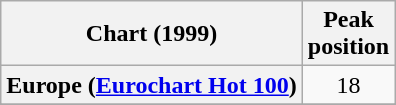<table class="wikitable sortable plainrowheaders" style="text-align:center">
<tr>
<th scope="col">Chart (1999)</th>
<th scope="col">Peak<br>position</th>
</tr>
<tr>
<th scope="row">Europe (<a href='#'>Eurochart Hot 100</a>)</th>
<td>18</td>
</tr>
<tr>
</tr>
<tr>
</tr>
<tr>
</tr>
<tr>
</tr>
</table>
